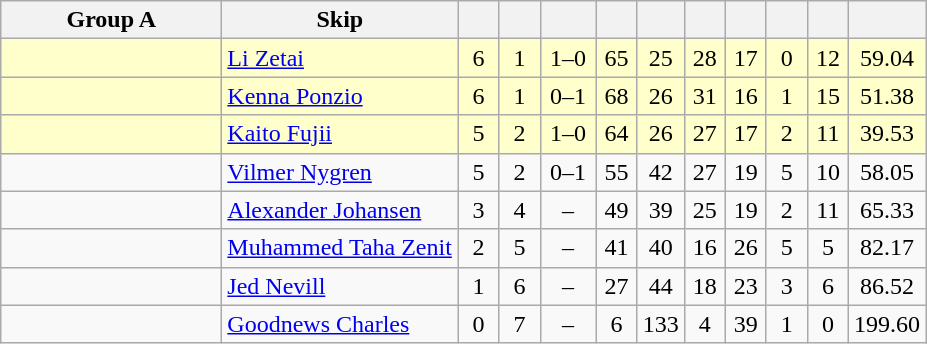<table class=wikitable style="text-align:center;">
<tr>
<th width=140>Group A</th>
<th width=150>Skip</th>
<th width=20></th>
<th width=20></th>
<th width=30></th>
<th width=20></th>
<th width=20></th>
<th width=20></th>
<th width=20></th>
<th width=20></th>
<th width=20></th>
<th width=20></th>
</tr>
<tr bgcolor=#ffffcc>
<td style="text-align:left;"></td>
<td style="text-align:left;"><a href='#'>Li Zetai</a></td>
<td>6</td>
<td>1</td>
<td>1–0</td>
<td>65</td>
<td>25</td>
<td>28</td>
<td>17</td>
<td>0</td>
<td>12</td>
<td>59.04</td>
</tr>
<tr bgcolor=#ffffcc>
<td style="text-align:left;"></td>
<td style="text-align:left;"><a href='#'>Kenna Ponzio</a></td>
<td>6</td>
<td>1</td>
<td>0–1</td>
<td>68</td>
<td>26</td>
<td>31</td>
<td>16</td>
<td>1</td>
<td>15</td>
<td>51.38</td>
</tr>
<tr bgcolor=#ffffcc>
<td style="text-align:left;"></td>
<td style="text-align:left;"><a href='#'>Kaito Fujii</a></td>
<td>5</td>
<td>2</td>
<td>1–0</td>
<td>64</td>
<td>26</td>
<td>27</td>
<td>17</td>
<td>2</td>
<td>11</td>
<td>39.53</td>
</tr>
<tr>
<td style="text-align:left;"></td>
<td style="text-align:left;"><a href='#'>Vilmer Nygren</a></td>
<td>5</td>
<td>2</td>
<td>0–1</td>
<td>55</td>
<td>42</td>
<td>27</td>
<td>19</td>
<td>5</td>
<td>10</td>
<td>58.05</td>
</tr>
<tr>
<td style="text-align:left;"></td>
<td style="text-align:left;"><a href='#'>Alexander Johansen</a></td>
<td>3</td>
<td>4</td>
<td>–</td>
<td>49</td>
<td>39</td>
<td>25</td>
<td>19</td>
<td>2</td>
<td>11</td>
<td>65.33</td>
</tr>
<tr>
<td style="text-align:left;"></td>
<td style="text-align:left;"><a href='#'>Muhammed Taha Zenit</a></td>
<td>2</td>
<td>5</td>
<td>–</td>
<td>41</td>
<td>40</td>
<td>16</td>
<td>26</td>
<td>5</td>
<td>5</td>
<td>82.17</td>
</tr>
<tr>
<td style="text-align:left;"></td>
<td style="text-align:left;"><a href='#'>Jed Nevill</a></td>
<td>1</td>
<td>6</td>
<td>–</td>
<td>27</td>
<td>44</td>
<td>18</td>
<td>23</td>
<td>3</td>
<td>6</td>
<td>86.52</td>
</tr>
<tr>
<td style="text-align:left;"></td>
<td style="text-align:left;"><a href='#'>Goodnews Charles</a></td>
<td>0</td>
<td>7</td>
<td>–</td>
<td>6</td>
<td>133</td>
<td>4</td>
<td>39</td>
<td>1</td>
<td>0</td>
<td>199.60</td>
</tr>
</table>
